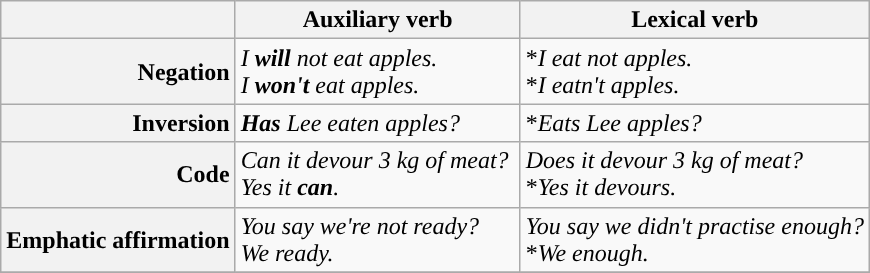<table class="wikitable">
<tr>
<th></th>
<th>Auxiliary verb</th>
<th>Lexical verb</th>
</tr>
<tr>
<th style="text-align:right;">Negation</th>
<td><em>I <strong>will</strong> not eat apples.</em> <br><em>I <strong>won't</strong> eat apples.</em></td>
<td>*<em>I eat not apples.</em><br>*<em>I eatn't apples.</em></td>
</tr>
<tr>
<th style="text-align:right;">Inversion</th>
<td><em><strong>Has</strong> Lee eaten apples?</em></td>
<td>*<em>Eats Lee apples?</em></td>
</tr>
<tr>
<th style="text-align:right;">Code</th>
<td><em>Can it devour 3 kg of meat?</em> <br><em>Yes it <strong>can</strong>.</em></td>
<td><em>Does it devour 3 kg of meat?</em> <br>*<em>Yes it devours.</em></td>
</tr>
<tr>
<th style="text-align:right;">Emphatic affirmation</th>
<td><em>You say we're not ready?<br>We <strong></strong> ready.</em></td>
<td><em>You say we didn't practise enough?</em><br>*<em>We  enough.</em></td>
</tr>
<tr>
</tr>
</table>
